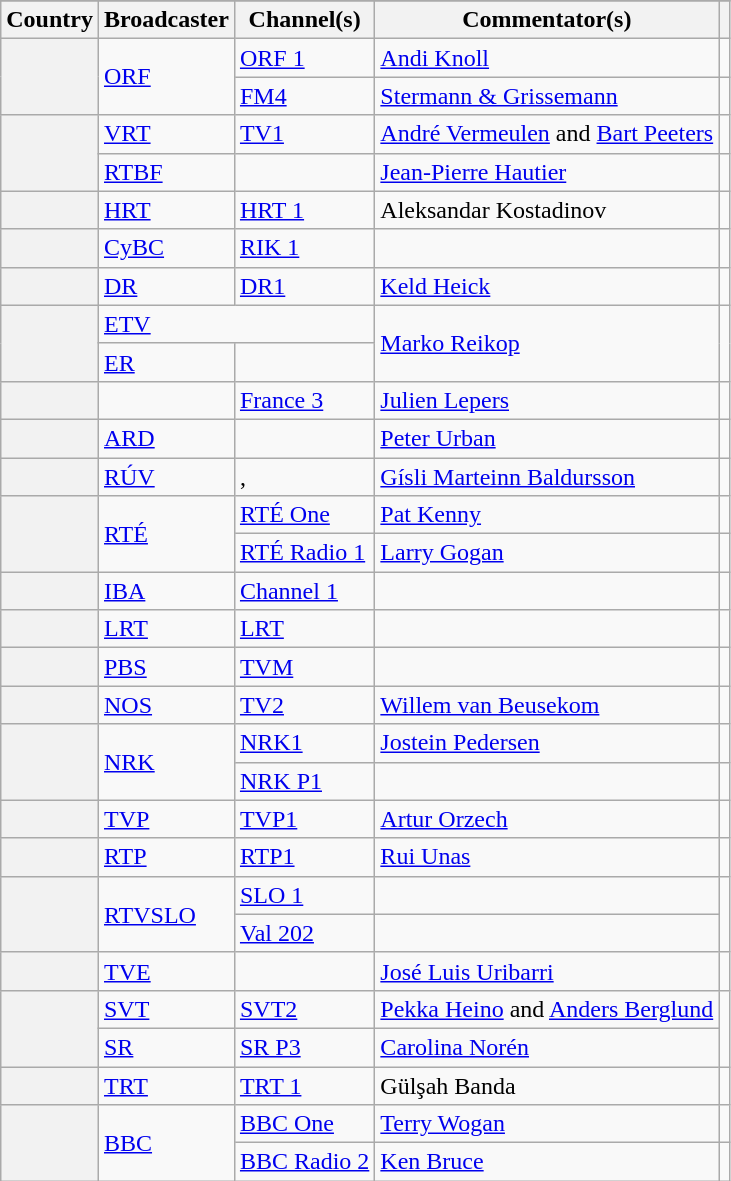<table class="wikitable plainrowheaders sticky-header">
<tr>
</tr>
<tr>
<th scope="col">Country</th>
<th scope="col">Broadcaster</th>
<th scope="col">Channel(s)</th>
<th scope="col">Commentator(s)</th>
<th scope="col"></th>
</tr>
<tr>
<th scope="rowgroup" rowspan="2"></th>
<td rowspan="2"><a href='#'>ORF</a></td>
<td><a href='#'>ORF 1</a></td>
<td><a href='#'>Andi Knoll</a></td>
<td style="text-align:center"></td>
</tr>
<tr>
<td><a href='#'>FM4</a></td>
<td><a href='#'>Stermann & Grissemann</a></td>
<td style="text-align:center"></td>
</tr>
<tr>
<th scope="rowgroup" rowspan="2"></th>
<td><a href='#'>VRT</a></td>
<td><a href='#'>TV1</a></td>
<td><a href='#'>André Vermeulen</a> and <a href='#'>Bart Peeters</a></td>
<td style="text-align:center"></td>
</tr>
<tr>
<td><a href='#'>RTBF</a></td>
<td></td>
<td><a href='#'>Jean-Pierre Hautier</a></td>
<td style="text-align:center"></td>
</tr>
<tr>
<th scope="row"></th>
<td><a href='#'>HRT</a></td>
<td><a href='#'>HRT 1</a></td>
<td>Aleksandar Kostadinov</td>
<td style="text-align:center"></td>
</tr>
<tr>
<th scope="row"></th>
<td><a href='#'>CyBC</a></td>
<td><a href='#'>RIK 1</a></td>
<td></td>
<td style="text-align:center"></td>
</tr>
<tr>
<th scope="row"></th>
<td><a href='#'>DR</a></td>
<td><a href='#'>DR1</a></td>
<td><a href='#'>Keld Heick</a></td>
<td style="text-align:center"></td>
</tr>
<tr>
<th scope="rowgroup" rowspan="2"></th>
<td colspan="2"><a href='#'>ETV</a></td>
<td rowspan="2"><a href='#'>Marko Reikop</a></td>
<td rowspan="2" style="text-align:center"></td>
</tr>
<tr>
<td><a href='#'>ER</a></td>
<td></td>
</tr>
<tr>
<th scope="row"></th>
<td></td>
<td><a href='#'>France 3</a></td>
<td><a href='#'>Julien Lepers</a></td>
<td style="text-align:center"></td>
</tr>
<tr>
<th scope="row"></th>
<td><a href='#'>ARD</a></td>
<td></td>
<td><a href='#'>Peter Urban</a></td>
<td style="text-align:center"></td>
</tr>
<tr>
<th scope="row"></th>
<td><a href='#'>RÚV</a></td>
<td>, </td>
<td><a href='#'>Gísli Marteinn Baldursson</a></td>
<td style="text-align:center"></td>
</tr>
<tr>
<th scope="rowgroup" rowspan="2"></th>
<td rowspan="2"><a href='#'>RTÉ</a></td>
<td><a href='#'>RTÉ One</a></td>
<td><a href='#'>Pat Kenny</a></td>
<td style="text-align:center"></td>
</tr>
<tr>
<td><a href='#'>RTÉ Radio 1</a></td>
<td><a href='#'>Larry Gogan</a></td>
<td style="text-align:center"></td>
</tr>
<tr>
<th scope="row"></th>
<td><a href='#'>IBA</a></td>
<td><a href='#'>Channel 1</a></td>
<td></td>
<td style="text-align:center"></td>
</tr>
<tr>
<th scope="row"></th>
<td><a href='#'>LRT</a></td>
<td><a href='#'>LRT</a></td>
<td></td>
<td style="text-align:center"></td>
</tr>
<tr>
<th scope="row"></th>
<td><a href='#'>PBS</a></td>
<td><a href='#'>TVM</a></td>
<td></td>
<td style="text-align:center"></td>
</tr>
<tr>
<th scope="row"></th>
<td><a href='#'>NOS</a></td>
<td><a href='#'>TV2</a></td>
<td><a href='#'>Willem van Beusekom</a></td>
<td style="text-align:center"></td>
</tr>
<tr>
<th scope="rowgroup" rowspan="2"></th>
<td rowspan="2"><a href='#'>NRK</a></td>
<td><a href='#'>NRK1</a></td>
<td><a href='#'>Jostein Pedersen</a></td>
<td style="text-align:center"></td>
</tr>
<tr>
<td><a href='#'>NRK P1</a></td>
<td></td>
<td style="text-align:center"></td>
</tr>
<tr>
<th scope="row"></th>
<td><a href='#'>TVP</a></td>
<td><a href='#'>TVP1</a></td>
<td><a href='#'>Artur Orzech</a></td>
<td style="text-align:center"></td>
</tr>
<tr>
<th scope="row"></th>
<td><a href='#'>RTP</a></td>
<td><a href='#'>RTP1</a></td>
<td><a href='#'>Rui Unas</a></td>
<td style="text-align:center"></td>
</tr>
<tr>
<th scope="row" rowspan="2"></th>
<td rowspan="2"><a href='#'>RTVSLO</a></td>
<td><a href='#'>SLO 1</a></td>
<td></td>
<td rowspan="2" style="text-align:center"></td>
</tr>
<tr>
<td><a href='#'>Val 202</a></td>
<td></td>
</tr>
<tr>
<th scope="row"></th>
<td><a href='#'>TVE</a></td>
<td></td>
<td><a href='#'>José Luis Uribarri</a></td>
<td style="text-align:center"></td>
</tr>
<tr>
<th scope="rowgroup" rowspan="2"></th>
<td><a href='#'>SVT</a></td>
<td><a href='#'>SVT2</a></td>
<td><a href='#'>Pekka Heino</a> and <a href='#'>Anders Berglund</a></td>
<td rowspan="2" style="text-align:center"></td>
</tr>
<tr>
<td><a href='#'>SR</a></td>
<td><a href='#'>SR P3</a></td>
<td><a href='#'>Carolina Norén</a></td>
</tr>
<tr>
<th scope="row"></th>
<td><a href='#'>TRT</a></td>
<td><a href='#'>TRT 1</a></td>
<td>Gülşah Banda</td>
<td style="text-align:center"></td>
</tr>
<tr>
<th scope="rowgroup" rowspan="2"></th>
<td rowspan="2"><a href='#'>BBC</a></td>
<td><a href='#'>BBC One</a></td>
<td><a href='#'>Terry Wogan</a></td>
<td style="text-align:center"></td>
</tr>
<tr>
<td><a href='#'>BBC Radio 2</a></td>
<td><a href='#'>Ken Bruce</a></td>
<td style="text-align:center"></td>
</tr>
</table>
